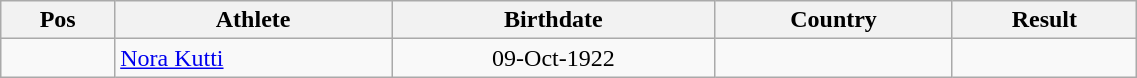<table class="wikitable"  style="text-align:center; width:60%;">
<tr>
<th>Pos</th>
<th>Athlete</th>
<th>Birthdate</th>
<th>Country</th>
<th>Result</th>
</tr>
<tr>
<td align=center></td>
<td align=left><a href='#'>Nora Kutti</a></td>
<td>09-Oct-1922</td>
<td align=left></td>
<td></td>
</tr>
</table>
